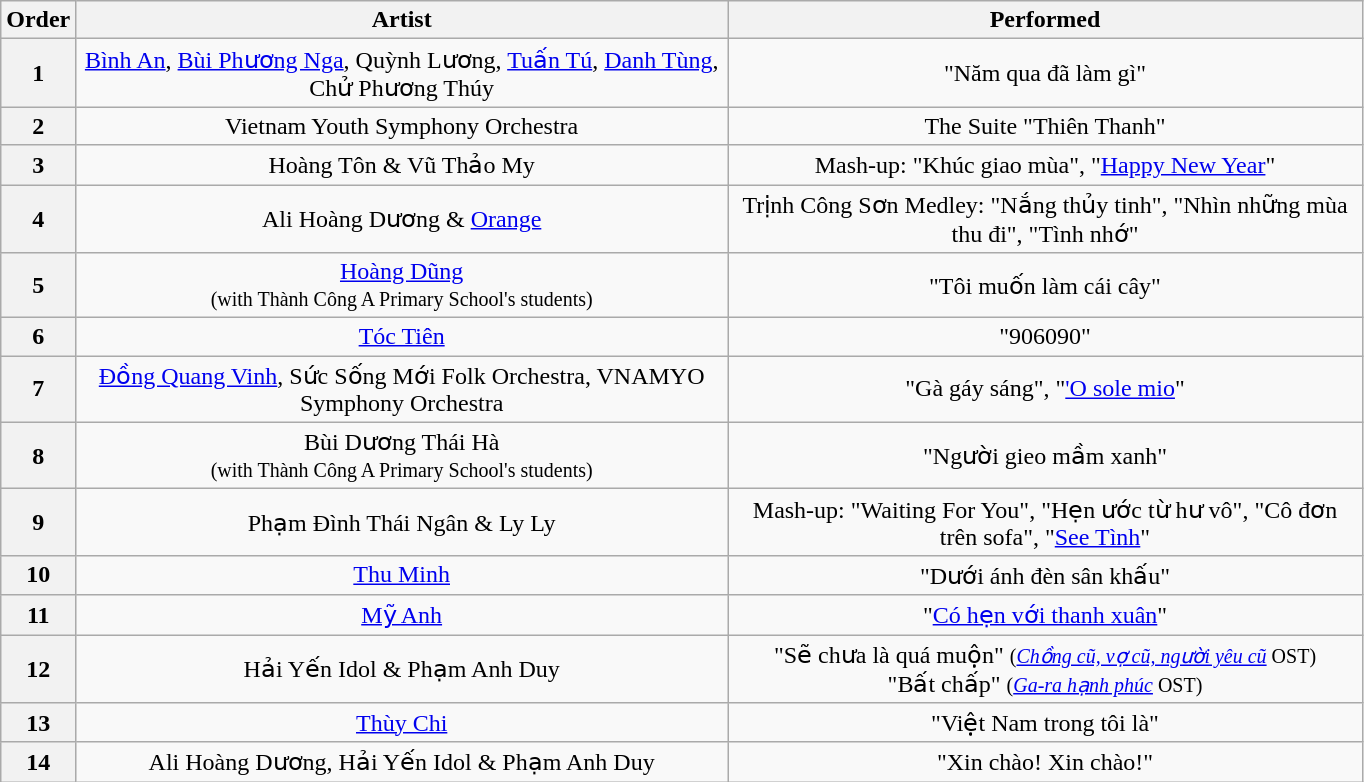<table class="wikitable" style="text-align:center; width:71.9%;">
<tr>
<th>Order</th>
<th>Artist</th>
<th>Performed</th>
</tr>
<tr>
<th>1</th>
<td><a href='#'>Bình An</a>, <a href='#'>Bùi Phương Nga</a>, Quỳnh Lương, <a href='#'>Tuấn Tú</a>, <a href='#'>Danh Tùng</a>, Chử Phương Thúy</td>
<td>"Năm qua đã làm gì"</td>
</tr>
<tr>
<th>2</th>
<td>Vietnam Youth Symphony Orchestra</td>
<td>The Suite "Thiên Thanh"</td>
</tr>
<tr>
<th>3</th>
<td>Hoàng Tôn & Vũ Thảo My</td>
<td>Mash-up: "Khúc giao mùa", "<a href='#'>Happy New Year</a>"</td>
</tr>
<tr>
<th>4</th>
<td>Ali Hoàng Dương & <a href='#'>Orange</a></td>
<td>Trịnh Công Sơn Medley: "Nắng thủy tinh", "Nhìn những mùa thu đi", "Tình nhớ"</td>
</tr>
<tr>
<th>5</th>
<td><a href='#'>Hoàng Dũng</a><br><small>(with Thành Công A Primary School's students)</small></td>
<td>"Tôi muốn làm cái cây"</td>
</tr>
<tr>
<th>6</th>
<td><a href='#'>Tóc Tiên</a></td>
<td>"906090"</td>
</tr>
<tr>
<th>7</th>
<td><a href='#'>Đồng Quang Vinh</a>, Sức Sống Mới Folk Orchestra, VNAMYO Symphony Orchestra</td>
<td>"Gà gáy sáng", "<a href='#'>'O sole mio</a>"</td>
</tr>
<tr>
<th>8</th>
<td>Bùi Dương Thái Hà<br><small>(with Thành Công A Primary School's students)</small></td>
<td>"Người gieo mầm xanh"</td>
</tr>
<tr>
<th>9</th>
<td>Phạm Đình Thái Ngân & Ly Ly</td>
<td>Mash-up: "Waiting For You", "Hẹn ước từ hư vô", "Cô đơn trên sofa", "<a href='#'>See Tình</a>"</td>
</tr>
<tr>
<th>10</th>
<td><a href='#'>Thu Minh</a></td>
<td>"Dưới ánh đèn sân khấu"</td>
</tr>
<tr>
<th>11</th>
<td><a href='#'>Mỹ Anh</a></td>
<td>"<a href='#'>Có hẹn với thanh xuân</a>"</td>
</tr>
<tr>
<th>12</th>
<td>Hải Yến Idol & Phạm Anh Duy</td>
<td>"Sẽ chưa là quá muộn" <small>(<em><a href='#'>Chồng cũ, vợ cũ, người yêu cũ</a></em> OST)</small><br>"Bất chấp" <small>(<em><a href='#'>Ga-ra hạnh phúc</a></em> OST)</small></td>
</tr>
<tr>
<th>13</th>
<td><a href='#'>Thùy Chi</a></td>
<td>"Việt Nam trong tôi là"</td>
</tr>
<tr>
<th>14</th>
<td>Ali Hoàng Dương, Hải Yến Idol & Phạm Anh Duy</td>
<td>"Xin chào! Xin chào!"</td>
</tr>
</table>
